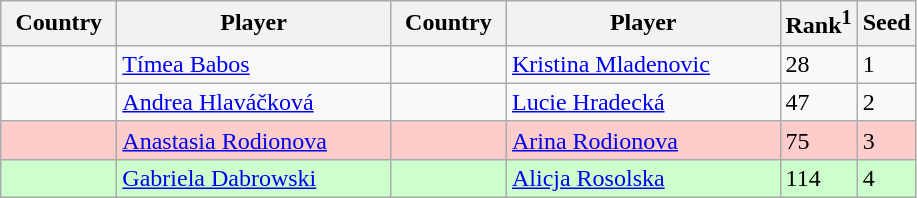<table class="sortable wikitable">
<tr>
<th width="70">Country</th>
<th width="175">Player</th>
<th width="70">Country</th>
<th width="175">Player</th>
<th>Rank<sup>1</sup></th>
<th>Seed</th>
</tr>
<tr>
<td></td>
<td><a href='#'>Tímea Babos</a></td>
<td></td>
<td><a href='#'>Kristina Mladenovic</a></td>
<td>28</td>
<td>1</td>
</tr>
<tr>
<td></td>
<td><a href='#'>Andrea Hlaváčková</a></td>
<td></td>
<td><a href='#'>Lucie Hradecká</a></td>
<td>47</td>
<td>2</td>
</tr>
<tr style="background:#fcc;">
<td></td>
<td><a href='#'>Anastasia Rodionova</a></td>
<td></td>
<td><a href='#'>Arina Rodionova</a></td>
<td>75</td>
<td>3</td>
</tr>
<tr style="background:#cfc;">
<td></td>
<td><a href='#'>Gabriela Dabrowski</a></td>
<td></td>
<td><a href='#'>Alicja Rosolska</a></td>
<td>114</td>
<td>4</td>
</tr>
</table>
